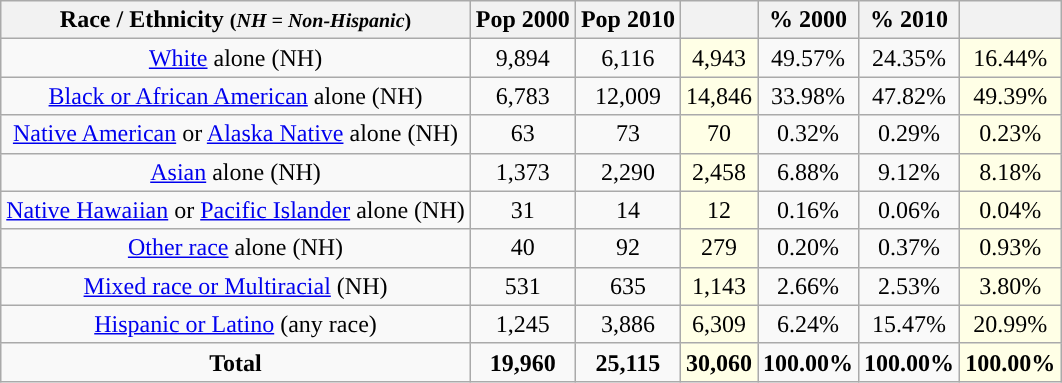<table class="wikitable" style="text-align:center;">
<tr>
<th>Race / Ethnicity <small>(<em>NH = Non-Hispanic</em>)</small></th>
<th>Pop 2000</th>
<th>Pop 2010</th>
<th></th>
<th>% 2000</th>
<th>% 2010</th>
<th></th>
</tr>
<tr>
<td><a href='#'>White</a> alone (NH)</td>
<td>9,894</td>
<td>6,116</td>
<td style='background: #ffffe6;'>4,943</td>
<td>49.57%</td>
<td>24.35%</td>
<td style='background: #ffffe6;'>16.44%</td>
</tr>
<tr>
<td><a href='#'>Black or African American</a> alone (NH)</td>
<td>6,783</td>
<td>12,009</td>
<td style='background: #ffffe6;'>14,846</td>
<td>33.98%</td>
<td>47.82%</td>
<td style='background: #ffffe6;'>49.39%</td>
</tr>
<tr>
<td><a href='#'>Native American</a> or <a href='#'>Alaska Native</a> alone (NH)</td>
<td>63</td>
<td>73</td>
<td style='background: #ffffe6;'>70</td>
<td>0.32%</td>
<td>0.29%</td>
<td style='background: #ffffe6;'>0.23%</td>
</tr>
<tr>
<td><a href='#'>Asian</a> alone (NH)</td>
<td>1,373</td>
<td>2,290</td>
<td style='background: #ffffe6;'>2,458</td>
<td>6.88%</td>
<td>9.12%</td>
<td style='background: #ffffe6;'>8.18%</td>
</tr>
<tr>
<td><a href='#'>Native Hawaiian</a> or <a href='#'>Pacific Islander</a> alone (NH)</td>
<td>31</td>
<td>14</td>
<td style='background: #ffffe6;'>12</td>
<td>0.16%</td>
<td>0.06%</td>
<td style='background: #ffffe6;'>0.04%</td>
</tr>
<tr>
<td><a href='#'>Other race</a> alone (NH)</td>
<td>40</td>
<td>92</td>
<td style='background: #ffffe6;'>279</td>
<td>0.20%</td>
<td>0.37%</td>
<td style='background: #ffffe6;'>0.93%</td>
</tr>
<tr>
<td><a href='#'>Mixed race or Multiracial</a> (NH)</td>
<td>531</td>
<td>635</td>
<td style='background: #ffffe6;'>1,143</td>
<td>2.66%</td>
<td>2.53%</td>
<td style='background: #ffffe6;'>3.80%</td>
</tr>
<tr>
<td><a href='#'>Hispanic or Latino</a> (any race)</td>
<td>1,245</td>
<td>3,886</td>
<td style='background: #ffffe6;'>6,309</td>
<td>6.24%</td>
<td>15.47%</td>
<td style='background: #ffffe6;'>20.99%</td>
</tr>
<tr>
<td><strong>Total</strong></td>
<td><strong>19,960</strong></td>
<td><strong>25,115</strong></td>
<td style='background: #ffffe6;'><strong>30,060</strong></td>
<td><strong>100.00%</strong></td>
<td><strong>100.00%</strong></td>
<td style='background: #ffffe6;'><strong>100.00%</strong></td>
</tr>
</table>
